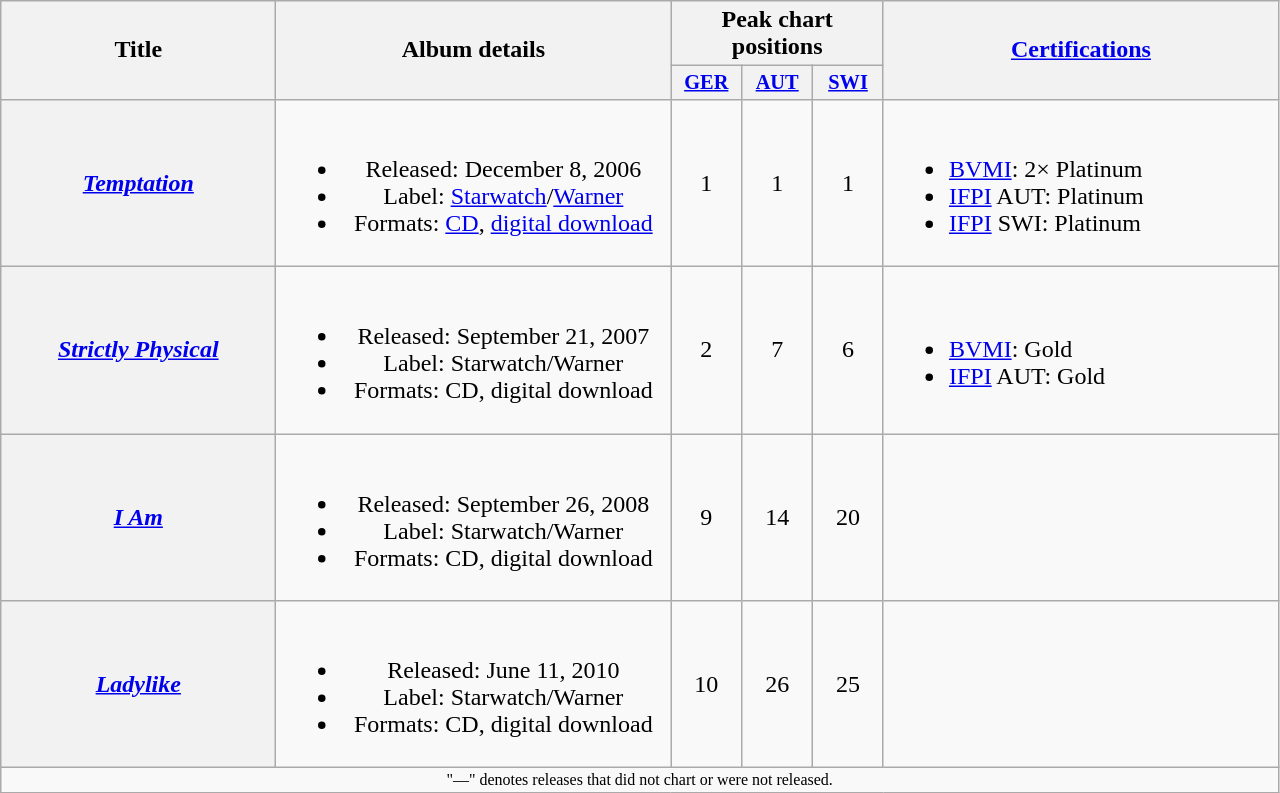<table class="wikitable plainrowheaders" style="text-align:center;">
<tr>
<th scope="col" rowspan="2" style="width:11em;">Title</th>
<th scope="col" rowspan="2" style="width:16em;">Album details</th>
<th scope="col" colspan="3">Peak chart positions</th>
<th scope="col" rowspan="2" style="width:16em;"><a href='#'>Certifications</a></th>
</tr>
<tr>
<th style="width:3em;font-size:85%"><a href='#'>GER</a><br></th>
<th style="width:3em;font-size:85%"><a href='#'>AUT</a><br></th>
<th style="width:3em;font-size:85%"><a href='#'>SWI</a><br></th>
</tr>
<tr>
<th scope="row"><em><a href='#'>Temptation</a></em></th>
<td><br><ul><li>Released: December 8, 2006</li><li>Label: <a href='#'>Starwatch</a>/<a href='#'>Warner</a></li><li>Formats: <a href='#'>CD</a>, <a href='#'>digital download</a></li></ul></td>
<td>1</td>
<td>1</td>
<td>1</td>
<td align="left"><br><ul><li><a href='#'>BVMI</a>: 2× Platinum</li><li><a href='#'>IFPI</a> AUT: Platinum</li><li><a href='#'>IFPI</a> SWI: Platinum</li></ul></td>
</tr>
<tr>
<th scope="row"><em><a href='#'>Strictly Physical</a></em></th>
<td><br><ul><li>Released: September 21, 2007</li><li>Label: Starwatch/Warner</li><li>Formats: CD, digital download</li></ul></td>
<td>2</td>
<td>7</td>
<td>6</td>
<td align="left"><br><ul><li><a href='#'>BVMI</a>: Gold</li><li><a href='#'>IFPI</a> AUT: Gold</li></ul></td>
</tr>
<tr>
<th scope="row"><em><a href='#'>I Am</a></em></th>
<td><br><ul><li>Released: September 26, 2008</li><li>Label: Starwatch/Warner</li><li>Formats: CD, digital download</li></ul></td>
<td>9</td>
<td>14</td>
<td>20</td>
<td align="left"></td>
</tr>
<tr>
<th scope="row"><em><a href='#'>Ladylike</a></em></th>
<td><br><ul><li>Released: June 11, 2010</li><li>Label: Starwatch/Warner</li><li>Formats: CD, digital download</li></ul></td>
<td>10</td>
<td>26</td>
<td>25</td>
<td align="left"></td>
</tr>
<tr>
<td colspan="16" style="text-align:center; font-size:8pt;">"—" denotes releases that did not chart or were not released.</td>
</tr>
</table>
